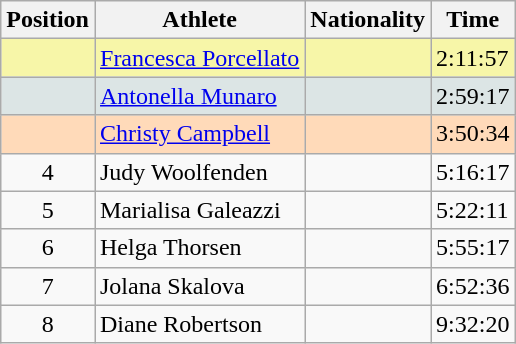<table class="wikitable sortable">
<tr>
<th>Position</th>
<th>Athlete</th>
<th>Nationality</th>
<th>Time</th>
</tr>
<tr bgcolor="#F7F6A8">
<td align=center></td>
<td><a href='#'>Francesca Porcellato</a></td>
<td></td>
<td>2:11:57</td>
</tr>
<tr bgcolor="#DCE5E5">
<td align=center></td>
<td><a href='#'>Antonella Munaro</a></td>
<td></td>
<td>2:59:17</td>
</tr>
<tr bgcolor="#FFDAB9">
<td align=center></td>
<td><a href='#'>Christy Campbell</a></td>
<td></td>
<td>3:50:34</td>
</tr>
<tr>
<td align=center>4</td>
<td>Judy Woolfenden</td>
<td></td>
<td>5:16:17</td>
</tr>
<tr>
<td align=center>5</td>
<td>Marialisa Galeazzi</td>
<td></td>
<td>5:22:11</td>
</tr>
<tr>
<td align=center>6</td>
<td>Helga Thorsen</td>
<td></td>
<td>5:55:17</td>
</tr>
<tr>
<td align=center>7</td>
<td>Jolana Skalova</td>
<td></td>
<td>6:52:36</td>
</tr>
<tr>
<td align=center>8</td>
<td>Diane Robertson</td>
<td></td>
<td>9:32:20</td>
</tr>
</table>
